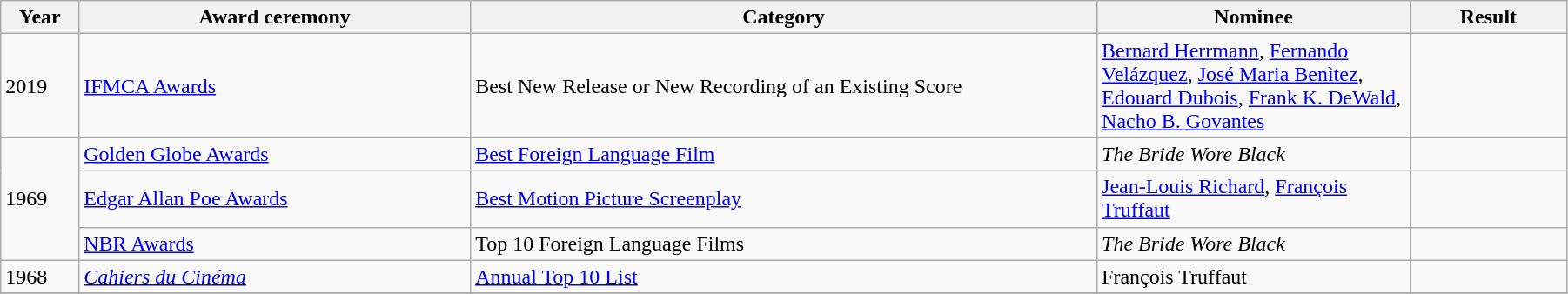<table class="wikitable" width="95%">
<tr>
<th width="5%">Year</th>
<th width="25%">Award ceremony</th>
<th width="40%">Category</th>
<th width="20%">Nominee</th>
<th width="10%">Result</th>
</tr>
<tr>
<td>2019</td>
<td><a href='#'>IFMCA Awards</a></td>
<td>Best New Release or New Recording of an Existing Score</td>
<td><a href='#'>Bernard Herrmann</a>, <a href='#'>Fernando Velázquez</a>, <a href='#'>José Maria Benìtez</a>, <a href='#'>Edouard Dubois</a>, <a href='#'>Frank K. DeWald</a>, <a href='#'>Nacho B. Govantes</a></td>
<td></td>
</tr>
<tr>
<td rowspan="3">1969</td>
<td><a href='#'>Golden Globe Awards</a></td>
<td><a href='#'>Best Foreign Language Film</a></td>
<td><em>The Bride Wore Black</em></td>
<td></td>
</tr>
<tr>
<td><a href='#'>Edgar Allan Poe Awards</a></td>
<td><a href='#'>Best Motion Picture Screenplay</a></td>
<td><a href='#'>Jean-Louis Richard</a>, <a href='#'>François Truffaut</a></td>
<td></td>
</tr>
<tr>
<td><a href='#'>NBR Awards</a></td>
<td>Top 10 Foreign Language Films</td>
<td><em>The Bride Wore Black</em></td>
<td></td>
</tr>
<tr>
<td>1968</td>
<td><em><a href='#'>Cahiers du Cinéma</a></em></td>
<td><a href='#'>Annual Top 10 List</a></td>
<td>François Truffaut</td>
<td></td>
</tr>
<tr>
</tr>
</table>
